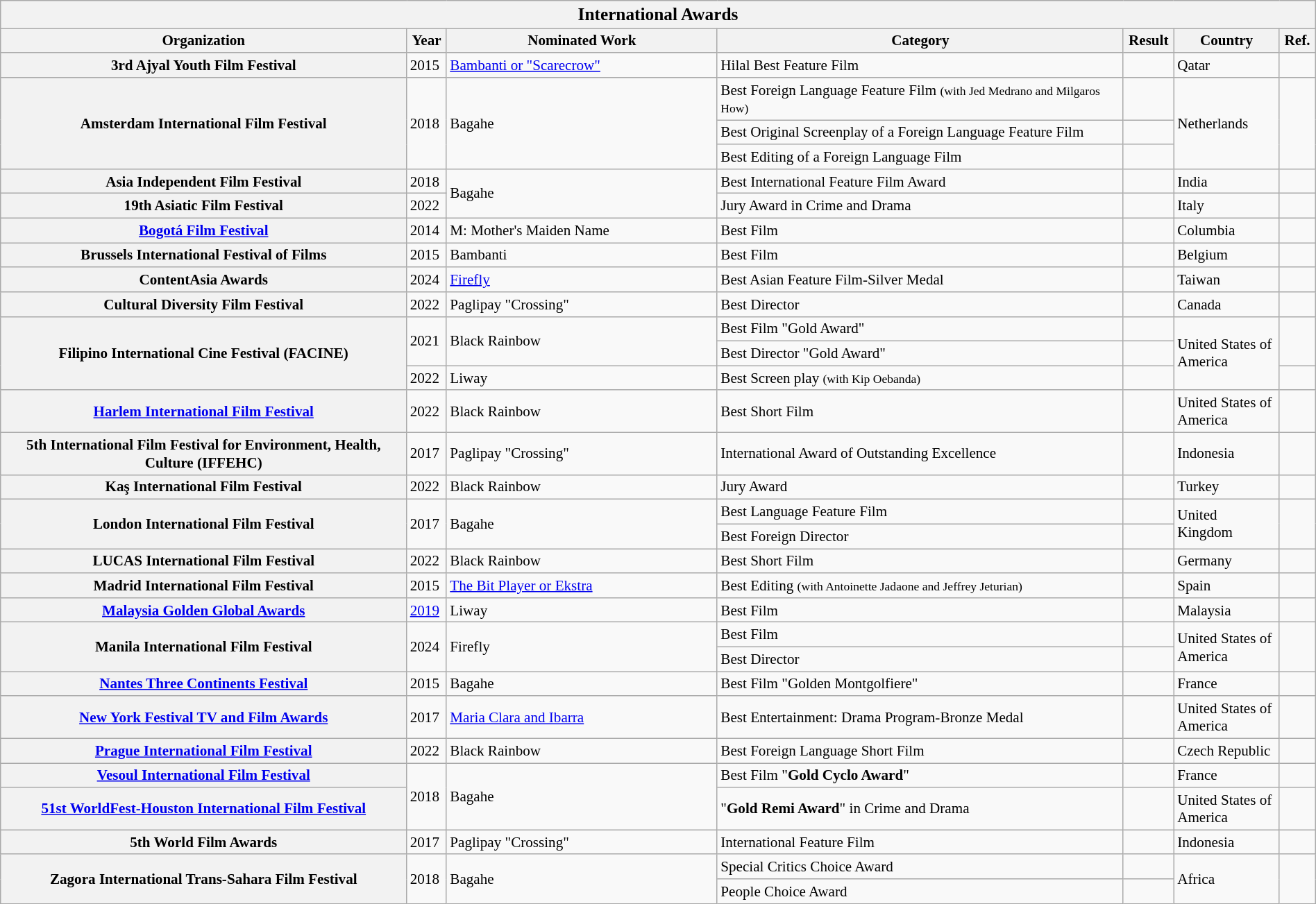<table class="wikitable sortable plainrowheaders" style="font-size:88%; width:100%;">
<tr>
<th colspan=7><big>International Awards</big></th>
</tr>
<tr>
<th scope="col" width="27%">Organization</th>
<th scope="col" width="2%">Year</th>
<th scope="col" width="18%">Nominated Work</th>
<th scope="col" width="27%">Category</th>
<th scope="col" width="2%">Result</th>
<th scope="col" width="7%">Country</th>
<th scope="col" width="2%">Ref.</th>
</tr>
<tr>
<th scope="rowgroup">3rd Ajyal Youth Film Festival</th>
<td>2015</td>
<td><a href='#'>Bambanti or "Scarecrow"</a></td>
<td>Hilal Best Feature Film</td>
<td></td>
<td>Qatar</td>
<td></td>
</tr>
<tr>
<th scope="rowgroup" rowspan="3">Amsterdam International Film Festival</th>
<td rowspan="3">2018</td>
<td rowspan="3">Bagahe</td>
<td>Best Foreign Language Feature Film <small>(with Jed Medrano and Milgaros How)</small></td>
<td></td>
<td rowspan="3">Netherlands</td>
<td rowspan="3"></td>
</tr>
<tr>
<td>Best Original Screenplay of a Foreign Language Feature Film</td>
<td></td>
</tr>
<tr>
<td>Best Editing of a Foreign Language Film</td>
<td></td>
</tr>
<tr>
<th scope="rowgroup">Asia Independent Film Festival</th>
<td>2018</td>
<td rowspan="2">Bagahe</td>
<td>Best International Feature Film Award</td>
<td></td>
<td>India</td>
<td></td>
</tr>
<tr>
<th scope="rowgroup">19th Asiatic Film Festival</th>
<td>2022</td>
<td>Jury Award in Crime and Drama</td>
<td></td>
<td>Italy</td>
<td></td>
</tr>
<tr>
<th scope="rowgroup"><a href='#'>Bogotá Film Festival</a></th>
<td>2014</td>
<td>M: Mother's Maiden Name</td>
<td>Best Film</td>
<td></td>
<td>Columbia</td>
<td></td>
</tr>
<tr>
<th scope="rowgroup">Brussels International Festival of Films</th>
<td>2015</td>
<td>Bambanti</td>
<td>Best Film</td>
<td></td>
<td>Belgium</td>
<td></td>
</tr>
<tr>
<th scope="rowgroup">ContentAsia Awards</th>
<td>2024</td>
<td><a href='#'>Firefly</a></td>
<td>Best Asian Feature Film-Silver Medal</td>
<td></td>
<td>Taiwan</td>
<td></td>
</tr>
<tr>
<th scope="rowgroup">Cultural Diversity Film Festival</th>
<td>2022</td>
<td>Paglipay "Crossing"</td>
<td>Best Director</td>
<td></td>
<td>Canada</td>
<td></td>
</tr>
<tr>
<th scope="rowgroup" rowspan="3">Filipino International Cine Festival (FACINE)</th>
<td rowspan="2">2021</td>
<td rowspan="2">Black Rainbow</td>
<td>Best Film "Gold Award"</td>
<td></td>
<td rowspan="3">United States of America</td>
<td rowspan="2"></td>
</tr>
<tr>
<td>Best Director "Gold Award"</td>
<td></td>
</tr>
<tr>
<td>2022</td>
<td>Liway</td>
<td>Best Screen play <small>(with Kip Oebanda)</small></td>
<td></td>
<td></td>
</tr>
<tr>
<th scope="rowgroup"><a href='#'>Harlem International Film Festival</a></th>
<td>2022</td>
<td>Black Rainbow</td>
<td>Best Short Film</td>
<td></td>
<td>United States of America</td>
<td></td>
</tr>
<tr>
<th scope="rowgroup">5th International Film Festival for Environment, Health, Culture (IFFEHC)</th>
<td>2017</td>
<td>Paglipay "Crossing"</td>
<td>International Award of Outstanding Excellence</td>
<td></td>
<td>Indonesia</td>
<td></td>
</tr>
<tr>
<th scope="rowgroup">Kaş International Film Festival</th>
<td>2022</td>
<td>Black Rainbow</td>
<td>Jury Award</td>
<td></td>
<td>Turkey</td>
<td></td>
</tr>
<tr>
<th scope="rowgroup" rowspan="2">London International Film Festival</th>
<td rowspan="2">2017</td>
<td rowspan="2">Bagahe</td>
<td>Best Language Feature Film</td>
<td></td>
<td rowspan="2">United Kingdom</td>
<td rowspan="2"></td>
</tr>
<tr>
<td>Best Foreign Director</td>
<td></td>
</tr>
<tr>
<th scope="rowgroup">LUCAS International Film Festival</th>
<td>2022</td>
<td>Black Rainbow</td>
<td>Best Short Film</td>
<td></td>
<td>Germany</td>
<td></td>
</tr>
<tr>
<th scope="rowgroup">Madrid International Film Festival</th>
<td>2015</td>
<td><a href='#'>The Bit Player or Ekstra</a></td>
<td>Best Editing <small>(with Antoinette Jadaone and Jeffrey Jeturian)</small></td>
<td></td>
<td>Spain</td>
<td></td>
</tr>
<tr>
<th scope="rowgroup"><a href='#'>Malaysia Golden Global Awards</a></th>
<td><a href='#'>2019</a></td>
<td>Liway</td>
<td>Best Film</td>
<td></td>
<td>Malaysia</td>
<td></td>
</tr>
<tr>
<th scope="rowgroup" rowspan="2">Manila International Film Festival</th>
<td rowspan="2">2024</td>
<td rowspan="2">Firefly</td>
<td>Best Film</td>
<td></td>
<td rowspan="2">United States of America</td>
<td rowspan="2"></td>
</tr>
<tr>
<td>Best Director</td>
<td></td>
</tr>
<tr>
<th scope="rowgroup"><a href='#'>Nantes Three Continents Festival</a></th>
<td>2015</td>
<td>Bagahe</td>
<td>Best Film "Golden Montgolfiere"</td>
<td></td>
<td>France</td>
<td></td>
</tr>
<tr>
<th scope="rowgroup"><a href='#'>New York Festival TV and Film Awards</a></th>
<td>2017</td>
<td><a href='#'>Maria Clara and Ibarra</a></td>
<td>Best Entertainment: Drama Program-Bronze Medal</td>
<td></td>
<td>United States of America</td>
<td></td>
</tr>
<tr>
<th scope="rowgroup"><a href='#'>Prague International Film Festival</a></th>
<td>2022</td>
<td>Black Rainbow</td>
<td>Best Foreign Language Short Film</td>
<td></td>
<td>Czech Republic</td>
<td></td>
</tr>
<tr>
<th scope="rowgroup"><a href='#'>Vesoul International Film Festival</a></th>
<td rowspan="2">2018</td>
<td rowspan="2">Bagahe</td>
<td>Best Film "<strong>Gold Cyclo Award</strong>"</td>
<td></td>
<td>France</td>
<td></td>
</tr>
<tr>
<th scope="rowgroup"><a href='#'>51st WorldFest-Houston International Film Festival</a></th>
<td>"<strong>Gold Remi Award</strong>" in Crime and Drama</td>
<td></td>
<td>United States of America</td>
<td></td>
</tr>
<tr>
<th scope="rowgroup">5th World Film Awards</th>
<td>2017</td>
<td>Paglipay "Crossing"</td>
<td>International Feature Film</td>
<td></td>
<td>Indonesia</td>
<td></td>
</tr>
<tr>
<th scope="rowgroup" rowspan="2">Zagora International Trans-Sahara Film Festival</th>
<td rowspan="2">2018</td>
<td rowspan="2">Bagahe</td>
<td>Special Critics Choice Award</td>
<td></td>
<td rowspan="2">Africa</td>
<td rowspan="2"></td>
</tr>
<tr>
<td>People Choice Award</td>
<td></td>
</tr>
</table>
